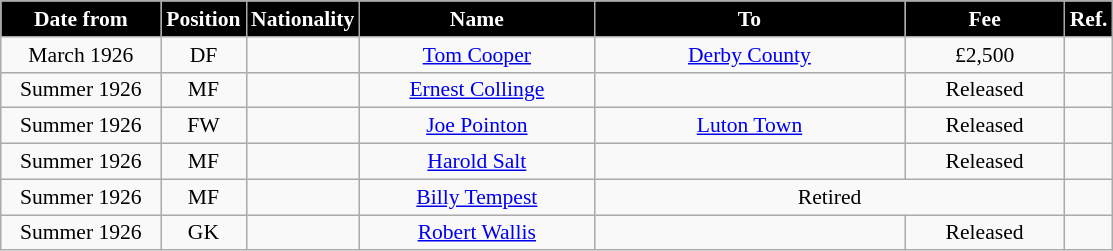<table class="wikitable" style="text-align:center; font-size:90%; ">
<tr>
<th style="background:#000000; color:white; width:100px;">Date from</th>
<th style="background:#000000; color:white; width:50px;">Position</th>
<th style="background:#000000; color:white; width:50px;">Nationality</th>
<th style="background:#000000; color:white; width:150px;">Name</th>
<th style="background:#000000; color:white; width:200px;">To</th>
<th style="background:#000000; color:white; width:100px;">Fee</th>
<th style="background:#000000; color:white; width:25px;">Ref.</th>
</tr>
<tr>
<td>March 1926</td>
<td>DF</td>
<td></td>
<td><a href='#'>Tom Cooper</a></td>
<td><a href='#'>Derby County</a></td>
<td>£2,500</td>
<td></td>
</tr>
<tr>
<td>Summer 1926</td>
<td>MF</td>
<td></td>
<td><a href='#'>Ernest Collinge</a></td>
<td></td>
<td>Released</td>
<td></td>
</tr>
<tr>
<td>Summer 1926</td>
<td>FW</td>
<td></td>
<td><a href='#'>Joe Pointon</a></td>
<td><a href='#'>Luton Town</a></td>
<td>Released</td>
<td></td>
</tr>
<tr>
<td>Summer 1926</td>
<td>MF</td>
<td></td>
<td><a href='#'>Harold Salt</a></td>
<td></td>
<td>Released</td>
<td></td>
</tr>
<tr>
<td>Summer 1926</td>
<td>MF</td>
<td></td>
<td><a href='#'>Billy Tempest</a></td>
<td colspan="2">Retired</td>
<td></td>
</tr>
<tr>
<td>Summer 1926</td>
<td>GK</td>
<td></td>
<td><a href='#'>Robert Wallis</a></td>
<td></td>
<td>Released</td>
<td></td>
</tr>
</table>
